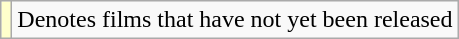<table class="wikitable">
<tr>
<td style="background:#ffc;"></td>
<td>Denotes films that have not yet been released</td>
</tr>
</table>
